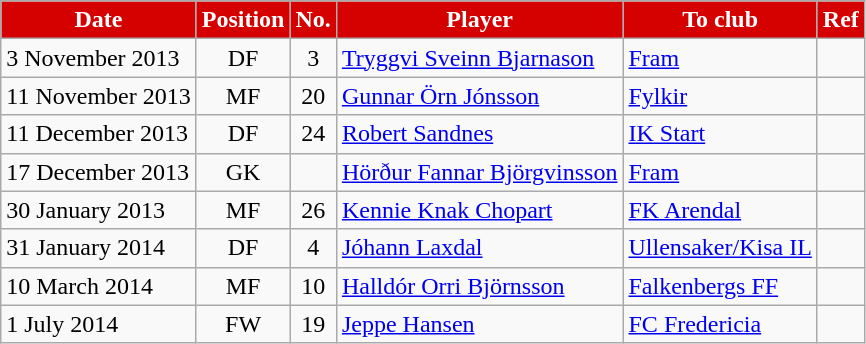<table class="wikitable sortable">
<tr>
<th style="background:#d50000; color:white;"><strong>Date</strong></th>
<th style="background:#d50000; color:white;"><strong>Position</strong></th>
<th style="background:#d50000; color:white;"><strong>No.</strong></th>
<th style="background:#d50000; color:white;"><strong>Player</strong></th>
<th style="background:#d50000; color:white;"><strong>To club</strong></th>
<th style="background:#d50000; color:white;"><strong>Ref</strong></th>
</tr>
<tr>
<td>3 November 2013</td>
<td style="text-align:center;">DF</td>
<td style="text-align:center;">3</td>
<td style="text-align:left;"> <a href='#'>Tryggvi Sveinn Bjarnason</a></td>
<td style="text-align:left;"> <a href='#'>Fram</a></td>
<td></td>
</tr>
<tr>
<td>11 November 2013</td>
<td style="text-align:center;">MF</td>
<td style="text-align:center;">20</td>
<td style="text-align:left;"> <a href='#'>Gunnar Örn Jónsson</a></td>
<td style="text-align:left;"> <a href='#'>Fylkir</a></td>
<td></td>
</tr>
<tr>
<td>11 December 2013</td>
<td style="text-align:center;">DF</td>
<td style="text-align:center;">24</td>
<td style="text-align:left;"> <a href='#'>Robert Sandnes</a></td>
<td style="text-align:left;"> <a href='#'>IK Start</a></td>
<td></td>
</tr>
<tr>
<td>17 December 2013</td>
<td style="text-align:center;">GK</td>
<td style="text-align:center;"></td>
<td style="text-align:left;"> <a href='#'>Hörður Fannar Björgvinsson</a></td>
<td style="text-align:left;"> <a href='#'>Fram</a></td>
<td></td>
</tr>
<tr>
<td>30 January 2013</td>
<td style="text-align:center;">MF</td>
<td style="text-align:center;">26</td>
<td style="text-align:left;"> <a href='#'>Kennie Knak Chopart</a></td>
<td style="text-align:left;"> <a href='#'>FK Arendal</a></td>
<td></td>
</tr>
<tr>
<td>31 January 2014</td>
<td style="text-align:center;">DF</td>
<td style="text-align:center;">4</td>
<td style="text-align:left;"> <a href='#'>Jóhann Laxdal</a></td>
<td style="text-align:left;"> <a href='#'>Ullensaker/Kisa IL</a></td>
<td></td>
</tr>
<tr>
<td>10 March 2014</td>
<td style="text-align:center;">MF</td>
<td style="text-align:center;">10</td>
<td style="text-align:left;"> <a href='#'>Halldór Orri Björnsson</a></td>
<td style="text-align:left;"> <a href='#'>Falkenbergs FF</a></td>
<td></td>
</tr>
<tr>
<td>1 July 2014</td>
<td style="text-align:center;">FW</td>
<td style="text-align:center;">19</td>
<td style="text-align:left;"> <a href='#'>Jeppe Hansen</a></td>
<td style="text-align:left;"> <a href='#'>FC Fredericia</a></td>
<td></td>
</tr>
</table>
